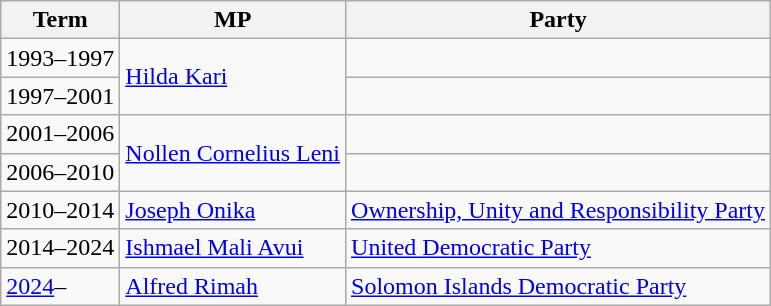<table class=wikitable>
<tr>
<th>Term</th>
<th>MP</th>
<th>Party</th>
</tr>
<tr>
<td>1993–1997</td>
<td rowspan=2><a href='#'>Hilda Kari</a></td>
<td> </td>
</tr>
<tr>
<td>1997–2001</td>
<td> </td>
</tr>
<tr>
<td>2001–2006</td>
<td rowspan=2><a href='#'>Nollen Cornelius Leni</a></td>
<td> </td>
</tr>
<tr>
<td>2006–2010</td>
<td> </td>
</tr>
<tr>
<td>2010–2014</td>
<td><a href='#'>Joseph Onika</a></td>
<td><a href='#'>Ownership, Unity and Responsibility Party</a></td>
</tr>
<tr>
<td>2014–2024</td>
<td><a href='#'>Ishmael Mali Avui</a></td>
<td><a href='#'>United Democratic Party</a></td>
</tr>
<tr>
<td><a href='#'>2024</a>–</td>
<td><a href='#'>Alfred Rimah</a></td>
<td><a href='#'>Solomon Islands Democratic Party</a></td>
</tr>
</table>
